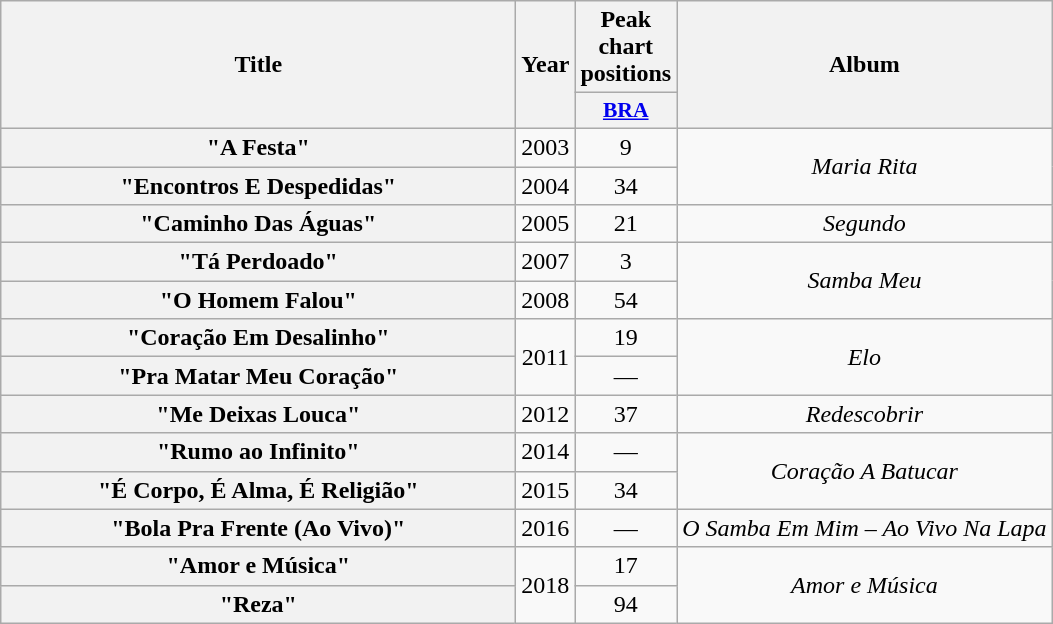<table class="wikitable plainrowheaders" style="text-align:center;">
<tr>
<th scope="col" rowspan="2" style="width:21em;">Title</th>
<th scope="col" rowspan="2">Year</th>
<th scope="col" colspan="1">Peak chart positions</th>
<th scope="col" rowspan="2">Album</th>
</tr>
<tr>
<th scope="col" style="width:2.5em;font-size:90%;"><a href='#'>BRA</a></th>
</tr>
<tr>
<th scope="row">"A Festa"</th>
<td>2003</td>
<td>9</td>
<td rowspan=2><em>Maria Rita</em></td>
</tr>
<tr>
<th scope="row">"Encontros E Despedidas"</th>
<td>2004</td>
<td>34</td>
</tr>
<tr>
<th scope="row">"Caminho Das Águas"</th>
<td>2005</td>
<td>21</td>
<td rowspan=1><em>Segundo</em></td>
</tr>
<tr>
<th scope="row">"Tá Perdoado"</th>
<td>2007</td>
<td>3</td>
<td rowspan=2><em>Samba Meu</em></td>
</tr>
<tr>
<th scope="row">"O Homem Falou"</th>
<td>2008</td>
<td>54</td>
</tr>
<tr>
<th scope="row">"Coração Em Desalinho"</th>
<td rowspan=2>2011</td>
<td>19</td>
<td rowspan=2><em>Elo</em></td>
</tr>
<tr>
<th scope="row">"Pra Matar Meu Coração"</th>
<td>—</td>
</tr>
<tr>
<th scope="row">"Me Deixas Louca"</th>
<td rowspan=1>2012</td>
<td>37</td>
<td rowspan=1><em>Redescobrir</em></td>
</tr>
<tr>
<th scope="row">"Rumo ao Infinito"</th>
<td rowspan=1>2014</td>
<td>—</td>
<td rowspan=2><em>Coração A Batucar</em></td>
</tr>
<tr>
<th scope="row">"É Corpo, É Alma, É Religião"</th>
<td rowspan=1>2015</td>
<td>34</td>
</tr>
<tr>
<th scope="row">"Bola Pra Frente (Ao Vivo)"</th>
<td rowspan=1>2016</td>
<td>—</td>
<td rowspan=1><em>O Samba Em Mim – Ao Vivo Na Lapa</em></td>
</tr>
<tr>
<th scope="row">"Amor e Música"</th>
<td rowspan=2>2018</td>
<td>17</td>
<td rowspan=2><em>Amor e Música</em></td>
</tr>
<tr>
<th scope="row">"Reza"</th>
<td>94</td>
</tr>
</table>
